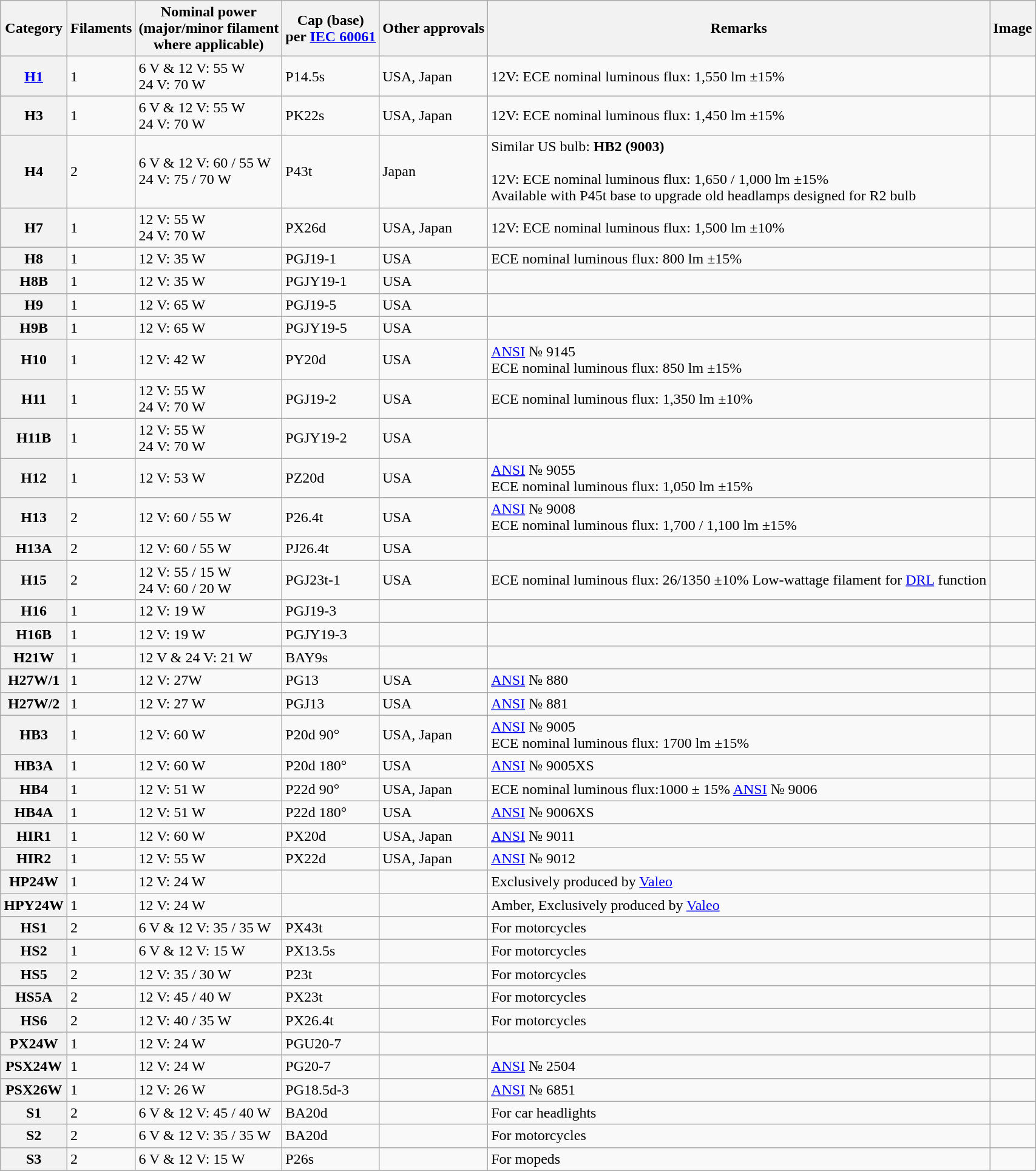<table class="wikitable">
<tr>
<th>Category</th>
<th>Filaments</th>
<th>Nominal power<br>(major/minor filament<br>where applicable)</th>
<th>Cap (base)<br>per <a href='#'>IEC 60061</a></th>
<th>Other approvals</th>
<th>Remarks</th>
<th>Image</th>
</tr>
<tr>
<th><a href='#'>H1</a></th>
<td>1</td>
<td>6 V & 12 V: 55 W<br>24 V: 70 W</td>
<td>P14.5s</td>
<td>USA, Japan</td>
<td>12V: ECE nominal luminous flux: 1,550 lm ±15%</td>
<td></td>
</tr>
<tr>
<th>H3</th>
<td>1</td>
<td>6 V & 12 V: 55 W<br>24 V: 70 W</td>
<td>PK22s</td>
<td>USA, Japan</td>
<td>12V: ECE nominal luminous flux: 1,450 lm ±15%</td>
<td></td>
</tr>
<tr>
<th>H4</th>
<td>2</td>
<td>6 V & 12 V: 60 / 55 W<br>24 V: 75 / 70 W</td>
<td>P43t</td>
<td>Japan</td>
<td>Similar US bulb: <strong>HB2 (9003)</strong><br><br>12V: ECE nominal luminous flux: 1,650 / 1,000 lm ±15%<br>
Available with P45t base to upgrade old headlamps designed for R2 bulb</td>
<td></td>
</tr>
<tr>
<th>H7</th>
<td>1</td>
<td>12 V: 55 W<br>24 V: 70 W</td>
<td>PX26d</td>
<td>USA, Japan</td>
<td>12V: ECE nominal luminous flux: 1,500 lm ±10%</td>
<td></td>
</tr>
<tr>
<th>H8</th>
<td>1</td>
<td>12 V: 35 W</td>
<td>PGJ19-1</td>
<td>USA</td>
<td>ECE nominal luminous flux: 800 lm ±15%</td>
<td></td>
</tr>
<tr>
<th>H8B</th>
<td>1</td>
<td>12 V: 35 W</td>
<td>PGJY19-1</td>
<td>USA</td>
<td></td>
<td></td>
</tr>
<tr>
<th>H9</th>
<td>1</td>
<td>12 V: 65 W</td>
<td>PGJ19-5</td>
<td>USA</td>
<td></td>
<td></td>
</tr>
<tr>
<th>H9B</th>
<td>1</td>
<td>12 V: 65 W</td>
<td>PGJY19-5</td>
<td>USA</td>
<td></td>
<td></td>
</tr>
<tr>
<th>H10</th>
<td>1</td>
<td>12 V: 42 W</td>
<td>PY20d</td>
<td>USA</td>
<td><a href='#'>ANSI</a> №  9145<br>ECE nominal luminous flux: 850 lm ±15%</td>
<td></td>
</tr>
<tr>
<th>H11</th>
<td>1</td>
<td>12 V: 55 W<br>24 V: 70 W</td>
<td>PGJ19-2</td>
<td>USA</td>
<td>ECE nominal luminous flux: 1,350 lm ±10%</td>
<td></td>
</tr>
<tr>
<th>H11B</th>
<td>1</td>
<td>12 V: 55 W<br>24 V: 70 W</td>
<td>PGJY19-2</td>
<td>USA</td>
<td></td>
<td></td>
</tr>
<tr>
<th>H12</th>
<td>1</td>
<td>12 V: 53 W</td>
<td>PZ20d</td>
<td>USA</td>
<td><a href='#'>ANSI</a> №  9055<br>ECE nominal luminous flux: 1,050 lm ±15%</td>
<td></td>
</tr>
<tr>
<th>H13</th>
<td>2</td>
<td>12 V: 60 / 55 W</td>
<td>P26.4t</td>
<td>USA</td>
<td><a href='#'>ANSI</a> №  9008<br>ECE nominal luminous flux: 1,700 / 1,100 lm ±15%</td>
<td></td>
</tr>
<tr>
<th>H13A</th>
<td>2</td>
<td>12 V: 60 / 55 W</td>
<td>PJ26.4t</td>
<td>USA</td>
<td></td>
<td></td>
</tr>
<tr>
<th>H15</th>
<td>2</td>
<td>12 V: 55 / 15 W<br>24 V: 60 / 20 W</td>
<td>PGJ23t-1</td>
<td>USA</td>
<td>ECE nominal luminous flux: 26/1350 ±10% Low-wattage filament for <a href='#'>DRL</a> function</td>
<td></td>
</tr>
<tr>
<th>H16</th>
<td>1</td>
<td>12 V: 19 W</td>
<td>PGJ19-3</td>
<td></td>
<td></td>
<td></td>
</tr>
<tr>
<th>H16B</th>
<td>1</td>
<td>12 V: 19 W</td>
<td>PGJY19-3</td>
<td></td>
<td></td>
<td></td>
</tr>
<tr>
<th>H21W</th>
<td>1</td>
<td>12 V & 24 V: 21 W</td>
<td>BAY9s</td>
<td></td>
<td></td>
<td></td>
</tr>
<tr>
<th>H27W/1</th>
<td>1</td>
<td>12 V: 27W</td>
<td>PG13</td>
<td>USA</td>
<td><a href='#'>ANSI</a> № 880</td>
<td></td>
</tr>
<tr>
<th>H27W/2</th>
<td>1</td>
<td>12 V: 27 W</td>
<td>PGJ13</td>
<td>USA</td>
<td><a href='#'>ANSI</a> № 881</td>
<td></td>
</tr>
<tr>
<th>HB3</th>
<td>1</td>
<td>12 V: 60 W</td>
<td>P20d 90°</td>
<td>USA, Japan</td>
<td><a href='#'>ANSI</a> № 9005<br>ECE nominal luminous flux: 1700 lm ±15%</td>
<td></td>
</tr>
<tr>
<th>HB3A</th>
<td>1</td>
<td>12 V: 60 W</td>
<td>P20d 180°</td>
<td>USA</td>
<td><a href='#'>ANSI</a> № 9005XS</td>
<td></td>
</tr>
<tr>
<th>HB4</th>
<td>1</td>
<td>12 V: 51 W</td>
<td>P22d 90°</td>
<td>USA, Japan</td>
<td>ECE nominal luminous flux:1000 ± 15% <a href='#'>ANSI</a> №  9006</td>
<td></td>
</tr>
<tr>
<th>HB4A</th>
<td>1</td>
<td>12 V: 51 W</td>
<td>P22d 180°</td>
<td>USA</td>
<td><a href='#'>ANSI</a> №  9006XS</td>
<td></td>
</tr>
<tr>
<th>HIR1</th>
<td>1</td>
<td>12 V: 60 W</td>
<td>PX20d</td>
<td>USA, Japan</td>
<td><a href='#'>ANSI</a> №  9011</td>
<td></td>
</tr>
<tr>
<th>HIR2</th>
<td>1</td>
<td>12 V: 55 W</td>
<td>PX22d</td>
<td>USA, Japan</td>
<td><a href='#'>ANSI</a> №  9012</td>
<td></td>
</tr>
<tr>
<th>HP24W</th>
<td>1</td>
<td>12 V: 24 W</td>
<td></td>
<td></td>
<td>Exclusively produced by <a href='#'>Valeo</a></td>
<td></td>
</tr>
<tr>
<th>HPY24W</th>
<td>1</td>
<td>12 V: 24 W</td>
<td></td>
<td></td>
<td>Amber, Exclusively produced by <a href='#'>Valeo</a></td>
<td></td>
</tr>
<tr>
<th>HS1</th>
<td>2</td>
<td>6 V & 12 V: 35 / 35 W</td>
<td>PX43t</td>
<td></td>
<td>For motorcycles</td>
<td></td>
</tr>
<tr>
<th>HS2</th>
<td>1</td>
<td>6 V & 12 V: 15 W</td>
<td>PX13.5s</td>
<td></td>
<td>For motorcycles</td>
<td></td>
</tr>
<tr>
<th>HS5</th>
<td>2</td>
<td>12 V: 35 / 30 W</td>
<td>P23t</td>
<td></td>
<td>For motorcycles</td>
<td></td>
</tr>
<tr>
<th>HS5A</th>
<td>2</td>
<td>12 V: 45 / 40 W</td>
<td>PX23t</td>
<td></td>
<td>For motorcycles</td>
<td></td>
</tr>
<tr>
<th>HS6</th>
<td>2</td>
<td>12 V: 40 / 35 W</td>
<td>PX26.4t</td>
<td></td>
<td>For motorcycles</td>
<td></td>
</tr>
<tr>
<th>PX24W</th>
<td>1</td>
<td>12 V: 24 W</td>
<td>PGU20-7</td>
<td></td>
<td></td>
<td></td>
</tr>
<tr>
<th>PSX24W</th>
<td>1</td>
<td>12 V: 24 W</td>
<td>PG20-7</td>
<td></td>
<td><a href='#'>ANSI</a> № 2504</td>
<td></td>
</tr>
<tr>
<th>PSX26W</th>
<td>1</td>
<td>12 V: 26 W</td>
<td>PG18.5d-3</td>
<td></td>
<td><a href='#'>ANSI</a> № 6851</td>
<td></td>
</tr>
<tr>
<th>S1</th>
<td>2</td>
<td>6 V & 12 V: 45 / 40 W</td>
<td>BA20d</td>
<td></td>
<td>For car headlights</td>
<td></td>
</tr>
<tr>
<th>S2</th>
<td>2</td>
<td>6 V & 12 V: 35 / 35 W</td>
<td>BA20d</td>
<td></td>
<td>For motorcycles</td>
<td></td>
</tr>
<tr>
<th>S3</th>
<td>2</td>
<td>6 V & 12 V: 15 W</td>
<td>P26s</td>
<td></td>
<td>For mopeds</td>
<td></td>
</tr>
</table>
